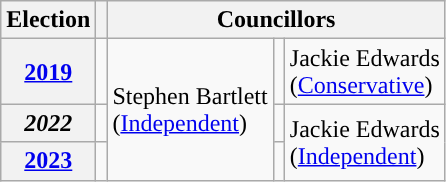<table class="wikitable">
<tr>
<th>Election</th>
<th></th>
<th colspan="3">Councillors</th>
</tr>
<tr>
<th><a href='#'>2019</a></th>
<td rowspan="1;" style="background-color: "></td>
<td rowspan="3">Stephen Bartlett<br>(<a href='#'>Independent</a>)</td>
<td style="background-color: "></td>
<td>Jackie Edwards<br>(<a href='#'>Conservative</a>)</td>
</tr>
<tr>
<th><em>2022</em></th>
<td rowspan="1;" style="background-color: "></td>
<td rowspan="1;" style="background-color: "></td>
<td rowspan="2">Jackie Edwards<br>(<a href='#'>Independent</a>)</td>
</tr>
<tr>
<th><a href='#'>2023</a></th>
<td rowspan="1;" style="background-color: "></td>
<td rowspan="1;" style="background-color: "></td>
</tr>
</table>
